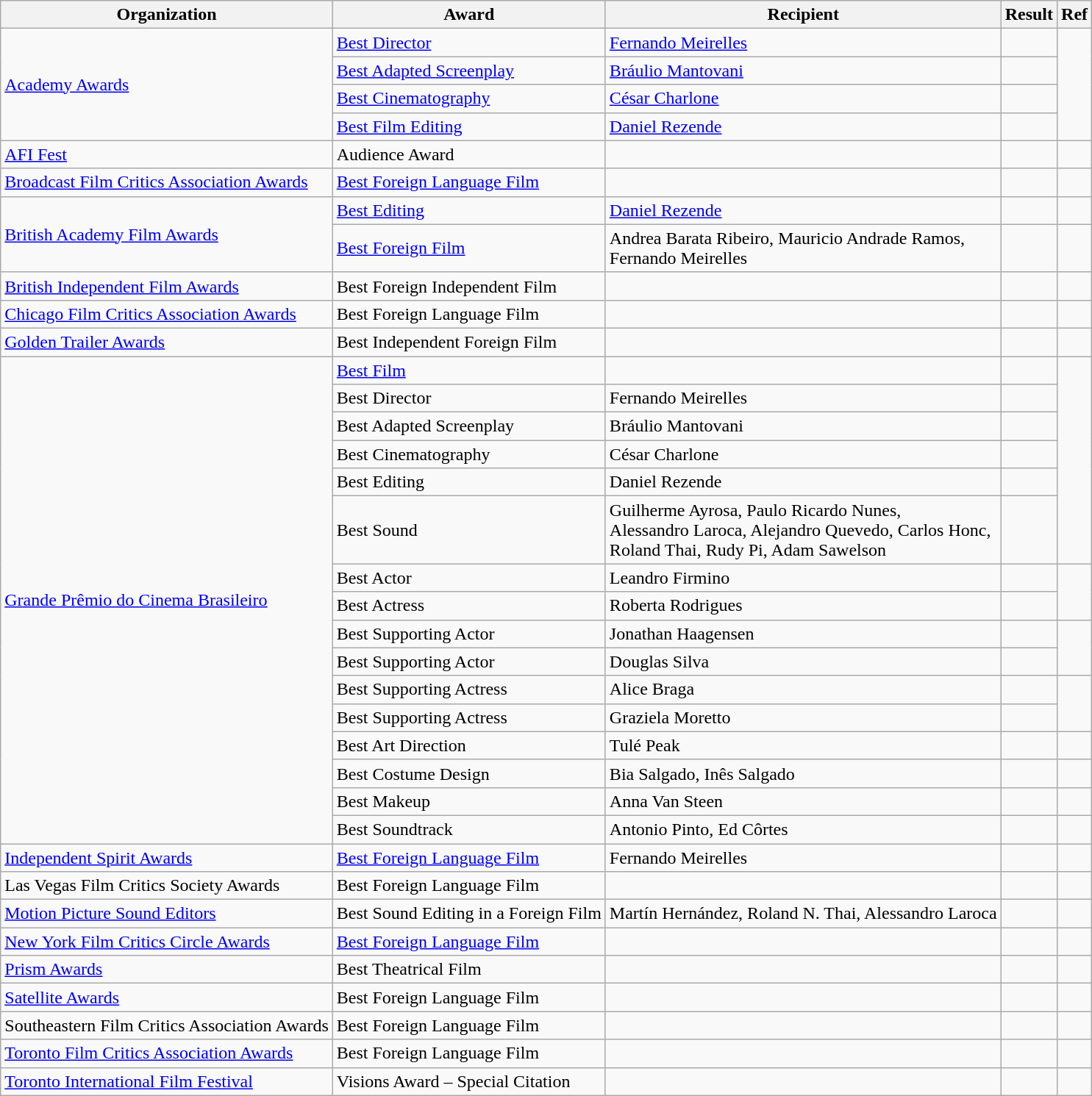<table class="wikitable">
<tr>
<th>Organization</th>
<th>Award</th>
<th>Recipient</th>
<th>Result</th>
<th>Ref</th>
</tr>
<tr>
<td rowspan=4><a href='#'>Academy Awards</a></td>
<td><a href='#'>Best Director</a></td>
<td><a href='#'>Fernando Meirelles</a></td>
<td></td>
<td rowspan=4></td>
</tr>
<tr>
<td><a href='#'>Best Adapted Screenplay</a></td>
<td><a href='#'>Bráulio Mantovani</a></td>
<td></td>
</tr>
<tr>
<td><a href='#'>Best Cinematography</a></td>
<td><a href='#'>César Charlone</a></td>
<td></td>
</tr>
<tr>
<td><a href='#'>Best Film Editing</a></td>
<td><a href='#'>Daniel Rezende</a></td>
<td></td>
</tr>
<tr>
<td><a href='#'>AFI Fest</a></td>
<td>Audience Award</td>
<td></td>
<td></td>
<td></td>
</tr>
<tr>
<td><a href='#'>Broadcast Film Critics Association Awards</a></td>
<td><a href='#'>Best Foreign Language Film</a></td>
<td></td>
<td></td>
<td></td>
</tr>
<tr>
<td rowspan=2><a href='#'>British Academy Film Awards</a></td>
<td><a href='#'>Best Editing</a></td>
<td><a href='#'>Daniel Rezende</a></td>
<td></td>
<td></td>
</tr>
<tr>
<td><a href='#'>Best Foreign Film</a></td>
<td>Andrea Barata Ribeiro, Mauricio Andrade Ramos,<br> Fernando Meirelles</td>
<td></td>
<td></td>
</tr>
<tr>
<td><a href='#'>British Independent Film Awards</a></td>
<td>Best Foreign Independent Film</td>
<td></td>
<td></td>
<td></td>
</tr>
<tr>
<td><a href='#'>Chicago Film Critics Association Awards</a></td>
<td>Best Foreign Language Film</td>
<td></td>
<td></td>
<td></td>
</tr>
<tr>
<td><a href='#'>Golden Trailer Awards</a></td>
<td>Best Independent Foreign Film</td>
<td></td>
<td></td>
<td></td>
</tr>
<tr>
<td rowspan=16><a href='#'>Grande Prêmio do Cinema Brasileiro</a></td>
<td><a href='#'>Best Film</a></td>
<td></td>
<td></td>
<td rowspan=6></td>
</tr>
<tr>
<td>Best Director</td>
<td>Fernando Meirelles</td>
<td></td>
</tr>
<tr>
<td>Best Adapted Screenplay</td>
<td>Bráulio Mantovani</td>
<td></td>
</tr>
<tr>
<td>Best Cinematography</td>
<td>César Charlone</td>
<td></td>
</tr>
<tr>
<td>Best Editing</td>
<td>Daniel Rezende</td>
<td></td>
</tr>
<tr>
<td>Best Sound</td>
<td>Guilherme Ayrosa, Paulo Ricardo Nunes,<br> Alessandro Laroca, Alejandro Quevedo, Carlos Honc,<br> Roland Thai, Rudy Pi, Adam Sawelson</td>
<td></td>
</tr>
<tr>
<td>Best Actor</td>
<td>Leandro Firmino</td>
<td></td>
<td rowspan=2></td>
</tr>
<tr>
<td>Best Actress</td>
<td>Roberta Rodrigues</td>
<td></td>
</tr>
<tr>
<td>Best Supporting Actor</td>
<td>Jonathan Haagensen</td>
<td></td>
<td rowspan=2></td>
</tr>
<tr>
<td>Best Supporting Actor</td>
<td>Douglas Silva</td>
<td></td>
</tr>
<tr>
<td>Best Supporting Actress</td>
<td>Alice Braga</td>
<td></td>
<td rowspan=2></td>
</tr>
<tr>
<td>Best Supporting Actress</td>
<td>Graziela Moretto</td>
<td></td>
</tr>
<tr>
<td>Best Art Direction</td>
<td>Tulé Peak</td>
<td></td>
<td></td>
</tr>
<tr>
<td>Best Costume Design</td>
<td>Bia Salgado, Inês Salgado</td>
<td></td>
<td></td>
</tr>
<tr>
<td>Best Makeup</td>
<td>Anna Van Steen</td>
<td></td>
<td></td>
</tr>
<tr>
<td>Best Soundtrack</td>
<td>Antonio Pinto, Ed Côrtes</td>
<td></td>
<td></td>
</tr>
<tr>
<td><a href='#'>Independent Spirit Awards</a></td>
<td><a href='#'>Best Foreign Language Film</a></td>
<td>Fernando Meirelles</td>
<td></td>
<td></td>
</tr>
<tr>
<td>Las Vegas Film Critics Society Awards</td>
<td>Best Foreign Language Film</td>
<td></td>
<td></td>
<td></td>
</tr>
<tr>
<td><a href='#'>Motion Picture Sound Editors</a></td>
<td>Best Sound Editing in a Foreign Film</td>
<td>Martín Hernández, Roland N. Thai, Alessandro Laroca</td>
<td></td>
<td></td>
</tr>
<tr>
<td><a href='#'>New York Film Critics Circle Awards</a></td>
<td><a href='#'>Best Foreign Language Film</a></td>
<td></td>
<td></td>
<td></td>
</tr>
<tr>
<td><a href='#'>Prism Awards</a></td>
<td>Best Theatrical Film</td>
<td></td>
<td></td>
<td></td>
</tr>
<tr>
<td><a href='#'>Satellite Awards</a></td>
<td>Best Foreign Language Film</td>
<td></td>
<td></td>
<td></td>
</tr>
<tr>
<td>Southeastern Film Critics Association Awards</td>
<td>Best Foreign Language Film</td>
<td></td>
<td></td>
<td></td>
</tr>
<tr>
<td><a href='#'>Toronto Film Critics Association Awards</a></td>
<td>Best Foreign Language Film</td>
<td></td>
<td></td>
<td></td>
</tr>
<tr>
<td><a href='#'>Toronto International Film Festival</a></td>
<td>Visions Award – Special Citation</td>
<td></td>
<td></td>
<td></td>
</tr>
</table>
